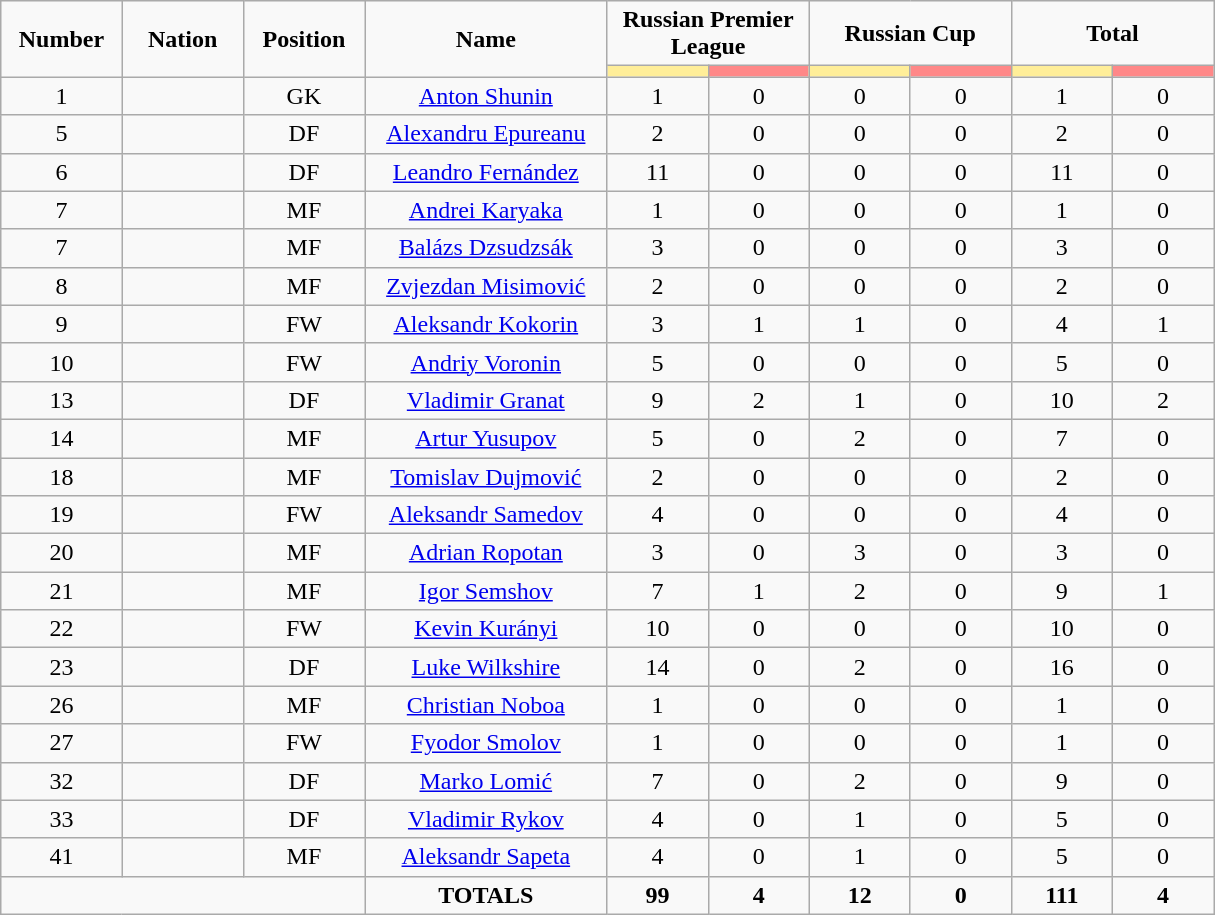<table class="wikitable" style="font-size: 100%; text-align: center;">
<tr>
<td rowspan="2" width="10%" align="center"><strong>Number</strong></td>
<td rowspan="2" width="10%" align="center"><strong>Nation</strong></td>
<td rowspan="2" width="10%" align="center"><strong>Position</strong></td>
<td rowspan="2" width="20%" align="center"><strong>Name</strong></td>
<td colspan="2" align="center"><strong>Russian Premier League</strong></td>
<td colspan="2" align="center"><strong>Russian Cup</strong></td>
<td colspan="2" align="center"><strong>Total</strong></td>
</tr>
<tr>
<th width=60 style="background: #FFEE99"></th>
<th width=60 style="background: #FF8888"></th>
<th width=60 style="background: #FFEE99"></th>
<th width=60 style="background: #FF8888"></th>
<th width=60 style="background: #FFEE99"></th>
<th width=60 style="background: #FF8888"></th>
</tr>
<tr>
<td>1</td>
<td></td>
<td>GK</td>
<td><a href='#'>Anton Shunin</a></td>
<td>1</td>
<td>0</td>
<td>0</td>
<td>0</td>
<td>1</td>
<td>0</td>
</tr>
<tr>
<td>5</td>
<td></td>
<td>DF</td>
<td><a href='#'>Alexandru Epureanu</a></td>
<td>2</td>
<td>0</td>
<td>0</td>
<td>0</td>
<td>2</td>
<td>0</td>
</tr>
<tr>
<td>6</td>
<td></td>
<td>DF</td>
<td><a href='#'>Leandro Fernández</a></td>
<td>11</td>
<td>0</td>
<td>0</td>
<td>0</td>
<td>11</td>
<td>0</td>
</tr>
<tr>
<td>7</td>
<td></td>
<td>MF</td>
<td><a href='#'>Andrei Karyaka</a></td>
<td>1</td>
<td>0</td>
<td>0</td>
<td>0</td>
<td>1</td>
<td>0</td>
</tr>
<tr>
<td>7</td>
<td></td>
<td>MF</td>
<td><a href='#'>Balázs Dzsudzsák</a></td>
<td>3</td>
<td>0</td>
<td>0</td>
<td>0</td>
<td>3</td>
<td>0</td>
</tr>
<tr>
<td>8</td>
<td></td>
<td>MF</td>
<td><a href='#'>Zvjezdan Misimović</a></td>
<td>2</td>
<td>0</td>
<td>0</td>
<td>0</td>
<td>2</td>
<td>0</td>
</tr>
<tr>
<td>9</td>
<td></td>
<td>FW</td>
<td><a href='#'>Aleksandr Kokorin</a></td>
<td>3</td>
<td>1</td>
<td>1</td>
<td>0</td>
<td>4</td>
<td>1</td>
</tr>
<tr>
<td>10</td>
<td></td>
<td>FW</td>
<td><a href='#'>Andriy Voronin</a></td>
<td>5</td>
<td>0</td>
<td>0</td>
<td>0</td>
<td>5</td>
<td>0</td>
</tr>
<tr>
<td>13</td>
<td></td>
<td>DF</td>
<td><a href='#'>Vladimir Granat</a></td>
<td>9</td>
<td>2</td>
<td>1</td>
<td>0</td>
<td>10</td>
<td>2</td>
</tr>
<tr>
<td>14</td>
<td></td>
<td>MF</td>
<td><a href='#'>Artur Yusupov</a></td>
<td>5</td>
<td>0</td>
<td>2</td>
<td>0</td>
<td>7</td>
<td>0</td>
</tr>
<tr>
<td>18</td>
<td></td>
<td>MF</td>
<td><a href='#'>Tomislav Dujmović</a></td>
<td>2</td>
<td>0</td>
<td>0</td>
<td>0</td>
<td>2</td>
<td>0</td>
</tr>
<tr>
<td>19</td>
<td></td>
<td>FW</td>
<td><a href='#'>Aleksandr Samedov</a></td>
<td>4</td>
<td>0</td>
<td>0</td>
<td>0</td>
<td>4</td>
<td>0</td>
</tr>
<tr>
<td>20</td>
<td></td>
<td>MF</td>
<td><a href='#'>Adrian Ropotan</a></td>
<td>3</td>
<td>0</td>
<td>3</td>
<td>0</td>
<td>3</td>
<td>0</td>
</tr>
<tr>
<td>21</td>
<td></td>
<td>MF</td>
<td><a href='#'>Igor Semshov</a></td>
<td>7</td>
<td>1</td>
<td>2</td>
<td>0</td>
<td>9</td>
<td>1</td>
</tr>
<tr>
<td>22</td>
<td></td>
<td>FW</td>
<td><a href='#'>Kevin Kurányi</a></td>
<td>10</td>
<td>0</td>
<td>0</td>
<td>0</td>
<td>10</td>
<td>0</td>
</tr>
<tr>
<td>23</td>
<td></td>
<td>DF</td>
<td><a href='#'>Luke Wilkshire</a></td>
<td>14</td>
<td>0</td>
<td>2</td>
<td>0</td>
<td>16</td>
<td>0</td>
</tr>
<tr>
<td>26</td>
<td></td>
<td>MF</td>
<td><a href='#'>Christian Noboa</a></td>
<td>1</td>
<td>0</td>
<td>0</td>
<td>0</td>
<td>1</td>
<td>0</td>
</tr>
<tr>
<td>27</td>
<td></td>
<td>FW</td>
<td><a href='#'>Fyodor Smolov</a></td>
<td>1</td>
<td>0</td>
<td>0</td>
<td>0</td>
<td>1</td>
<td>0</td>
</tr>
<tr>
<td>32</td>
<td></td>
<td>DF</td>
<td><a href='#'>Marko Lomić</a></td>
<td>7</td>
<td>0</td>
<td>2</td>
<td>0</td>
<td>9</td>
<td>0</td>
</tr>
<tr>
<td>33</td>
<td></td>
<td>DF</td>
<td><a href='#'>Vladimir Rykov</a></td>
<td>4</td>
<td>0</td>
<td>1</td>
<td>0</td>
<td>5</td>
<td>0</td>
</tr>
<tr>
<td>41</td>
<td></td>
<td>MF</td>
<td><a href='#'>Aleksandr Sapeta</a></td>
<td>4</td>
<td>0</td>
<td>1</td>
<td>0</td>
<td>5</td>
<td>0</td>
</tr>
<tr>
<td colspan="3"></td>
<td><strong>TOTALS</strong></td>
<td><strong>99</strong></td>
<td><strong>4</strong></td>
<td><strong>12</strong></td>
<td><strong>0</strong></td>
<td><strong>111</strong></td>
<td><strong>4</strong></td>
</tr>
</table>
